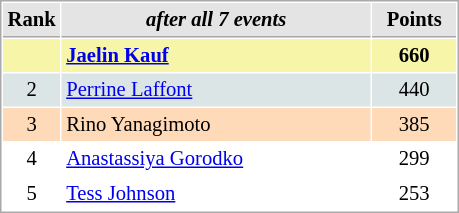<table cellspacing="1" cellpadding="3" style="border:1px solid #AAAAAA;font-size:86%">
<tr style="background-color: #E4E4E4;">
<th style="border-bottom:1px solid #AAAAAA; width: 10px;">Rank</th>
<th style="border-bottom:1px solid #AAAAAA; width: 200px;"><em>after all 7 events</em></th>
<th style="border-bottom:1px solid #AAAAAA; width: 50px;">Points</th>
</tr>
<tr style="background:#f7f6a8;">
<td align=center></td>
<td><strong> <a href='#'>Jaelin Kauf</a></strong></td>
<td align=center><strong>660</strong></td>
</tr>
<tr style="background:#dce5e5;">
<td align=center>2</td>
<td> <a href='#'>Perrine Laffont</a></td>
<td align=center>440</td>
</tr>
<tr style="background:#ffdab9;">
<td align=center>3</td>
<td> Rino Yanagimoto</td>
<td align=center>385</td>
</tr>
<tr>
<td align=center>4</td>
<td> <a href='#'>Anastassiya Gorodko</a></td>
<td align=center>299</td>
</tr>
<tr>
<td align=center>5</td>
<td> <a href='#'>Tess Johnson</a></td>
<td align=center>253</td>
</tr>
</table>
